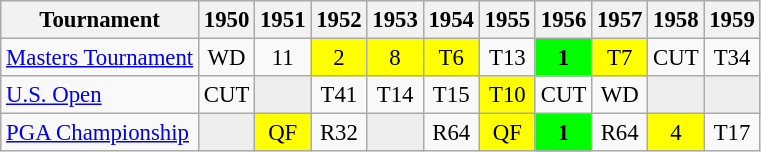<table class="wikitable" style="font-size:95%;text-align:center;">
<tr>
<th>Tournament</th>
<th>1950</th>
<th>1951</th>
<th>1952</th>
<th>1953</th>
<th>1954</th>
<th>1955</th>
<th>1956</th>
<th>1957</th>
<th>1958</th>
<th>1959</th>
</tr>
<tr>
<td align=left><a href='#'>Masters Tournament</a></td>
<td>WD</td>
<td>11</td>
<td style="background:yellow;">2</td>
<td style="background:yellow;">8</td>
<td style="background:yellow;">T6</td>
<td>T13</td>
<td style="background:lime;"><strong>1</strong></td>
<td style="background:yellow;">T7</td>
<td>CUT</td>
<td>T34</td>
</tr>
<tr>
<td align=left><a href='#'>U.S. Open</a></td>
<td>CUT</td>
<td style="background:#eeeeee;"></td>
<td>T41</td>
<td>T14</td>
<td>T15</td>
<td style="background:yellow;">T10</td>
<td>CUT</td>
<td>WD</td>
<td style="background:#eeeeee;"></td>
<td style="background:#eeeeee;"></td>
</tr>
<tr>
<td align=left><a href='#'>PGA Championship</a></td>
<td style="background:#eeeeee;"></td>
<td style="background:yellow;">QF</td>
<td>R32</td>
<td style="background:#eeeeee;"></td>
<td>R64</td>
<td style="background:yellow;">QF</td>
<td style="background:lime;"><strong>1</strong></td>
<td>R64</td>
<td style="background:yellow;">4</td>
<td>T17</td>
</tr>
</table>
